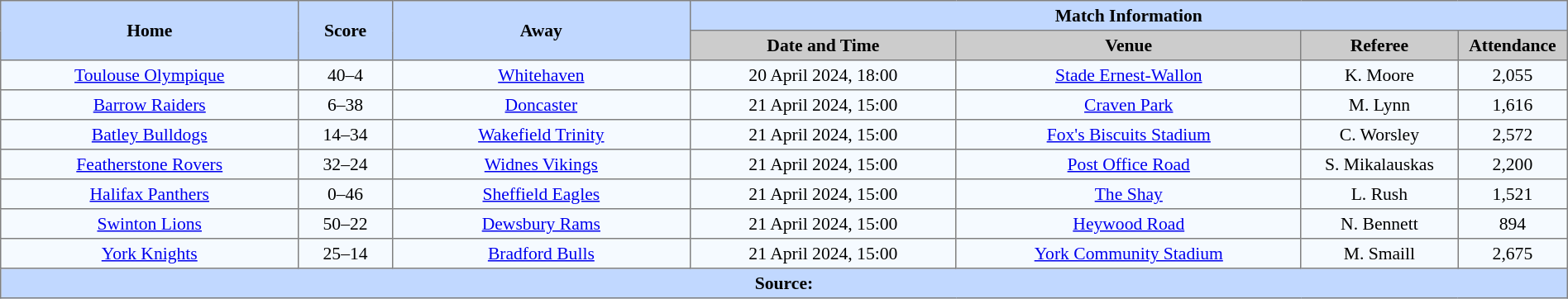<table border=1 style="border-collapse:collapse; font-size:90%; text-align:center;" cellpadding=3 cellspacing=0 width=100%>
<tr bgcolor=#C1D8FF>
<th scope="col" rowspan=2 width=19%>Home</th>
<th scope="col" rowspan=2 width=6%>Score</th>
<th scope="col" rowspan=2 width=19%>Away</th>
<th colspan=6>Match Information</th>
</tr>
<tr bgcolor=#CCCCCC>
<th scope="col" width=17%>Date and Time</th>
<th scope="col" width=22%>Venue</th>
<th scope="col" width=10%>Referee</th>
<th scope="col" width=7%>Attendance</th>
</tr>
<tr bgcolor=#F5FAFF>
<td> <a href='#'>Toulouse Olympique</a></td>
<td>40–4</td>
<td> <a href='#'>Whitehaven</a></td>
<td>20 April 2024, 18:00</td>
<td><a href='#'>Stade Ernest-Wallon</a></td>
<td>K. Moore</td>
<td>2,055</td>
</tr>
<tr bgcolor=#F5FAFF>
<td> <a href='#'>Barrow Raiders</a></td>
<td>6–38</td>
<td> <a href='#'>Doncaster</a></td>
<td>21 April 2024, 15:00</td>
<td><a href='#'>Craven Park</a></td>
<td>M. Lynn</td>
<td>1,616</td>
</tr>
<tr bgcolor=#F5FAFF>
<td> <a href='#'>Batley Bulldogs</a></td>
<td>14–34</td>
<td> <a href='#'>Wakefield Trinity</a></td>
<td>21 April 2024, 15:00</td>
<td><a href='#'>Fox's Biscuits Stadium</a></td>
<td>C. Worsley</td>
<td>2,572</td>
</tr>
<tr bgcolor=#F5FAFF>
<td> <a href='#'>Featherstone Rovers</a></td>
<td>32–24</td>
<td> <a href='#'>Widnes Vikings</a></td>
<td>21 April 2024, 15:00</td>
<td><a href='#'>Post Office Road</a></td>
<td>S. Mikalauskas</td>
<td>2,200</td>
</tr>
<tr bgcolor=#F5FAFF>
<td> <a href='#'>Halifax Panthers</a></td>
<td>0–46</td>
<td> <a href='#'>Sheffield Eagles</a></td>
<td>21 April 2024, 15:00</td>
<td><a href='#'>The Shay</a></td>
<td>L. Rush</td>
<td>1,521</td>
</tr>
<tr bgcolor=#F5FAFF>
<td> <a href='#'>Swinton Lions</a></td>
<td>50–22</td>
<td> <a href='#'>Dewsbury Rams</a></td>
<td>21 April 2024, 15:00</td>
<td><a href='#'>Heywood Road</a></td>
<td>N. Bennett</td>
<td>894</td>
</tr>
<tr bgcolor=#F5FAFF>
<td> <a href='#'>York Knights</a></td>
<td>25–14</td>
<td> <a href='#'>Bradford Bulls</a></td>
<td>21 April 2024, 15:00</td>
<td><a href='#'>York Community Stadium</a></td>
<td>M. Smaill</td>
<td>2,675</td>
</tr>
<tr style="background:#c1d8ff;">
<th colspan=7>Source:</th>
</tr>
</table>
